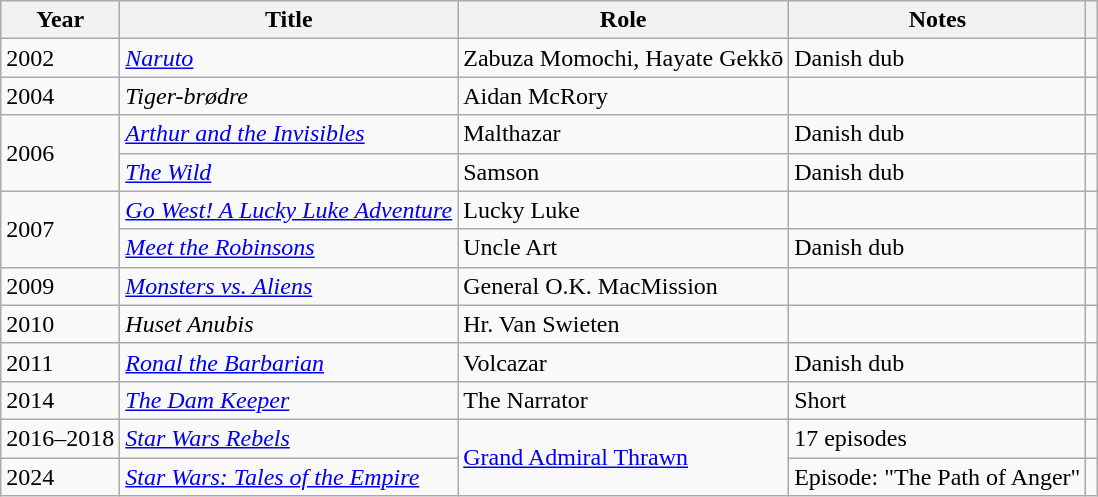<table class="wikitable sortable">
<tr>
<th>Year</th>
<th>Title</th>
<th>Role</th>
<th class="unsortable">Notes</th>
<th class="unsortable"></th>
</tr>
<tr>
<td>2002</td>
<td><em><a href='#'>Naruto</a></em></td>
<td>Zabuza Momochi, Hayate Gekkō</td>
<td>Danish dub</td>
<td></td>
</tr>
<tr>
<td>2004</td>
<td><em>Tiger-brødre</em></td>
<td>Aidan McRory</td>
<td></td>
<td></td>
</tr>
<tr>
<td rowspan="2">2006</td>
<td><em><a href='#'>Arthur and the Invisibles</a></em></td>
<td>Malthazar</td>
<td>Danish dub</td>
<td></td>
</tr>
<tr>
<td><em><a href='#'>The Wild</a></em></td>
<td>Samson</td>
<td>Danish dub</td>
<td></td>
</tr>
<tr>
<td rowspan="2">2007</td>
<td><em><a href='#'>Go West! A Lucky Luke Adventure</a></em></td>
<td>Lucky Luke</td>
<td></td>
<td></td>
</tr>
<tr>
<td><em><a href='#'>Meet the Robinsons</a></em></td>
<td>Uncle Art</td>
<td>Danish dub</td>
<td></td>
</tr>
<tr>
<td>2009</td>
<td><em><a href='#'>Monsters vs. Aliens</a></em></td>
<td>General O.K. MacMission</td>
<td></td>
<td></td>
</tr>
<tr>
<td>2010</td>
<td><em>Huset Anubis</em></td>
<td>Hr. Van Swieten</td>
<td></td>
<td></td>
</tr>
<tr>
<td>2011</td>
<td><em><a href='#'>Ronal the Barbarian</a></em></td>
<td>Volcazar</td>
<td>Danish dub</td>
<td></td>
</tr>
<tr>
<td>2014</td>
<td><em><a href='#'>The Dam Keeper</a></em></td>
<td>The Narrator</td>
<td>Short</td>
<td></td>
</tr>
<tr>
<td>2016–2018</td>
<td><em><a href='#'>Star Wars Rebels</a></em></td>
<td rowspan="2"><a href='#'>Grand Admiral Thrawn</a></td>
<td>17 episodes</td>
<td></td>
</tr>
<tr>
<td>2024</td>
<td><em><a href='#'>Star Wars: Tales of the Empire</a></em></td>
<td>Episode: "The Path of Anger"</td>
<td></td>
</tr>
</table>
